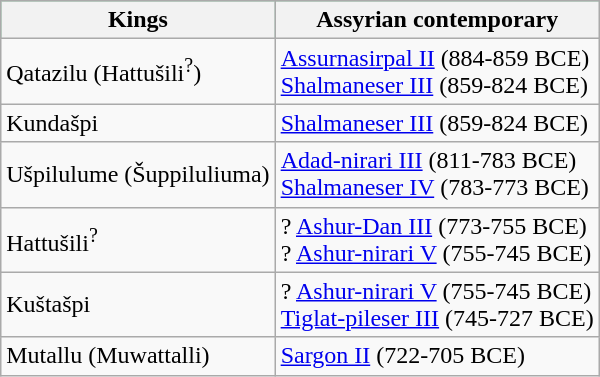<table class="wikitable">
<tr style="background:#3CB371">
<th>Kings</th>
<th>Assyrian contemporary</th>
</tr>
<tr>
<td>Qatazilu (Hattušili<sup>?</sup>)</td>
<td><a href='#'>Assurnasirpal II</a> (884-859 BCE)<br><a href='#'>Shalmaneser III</a> (859-824 BCE)</td>
</tr>
<tr>
<td>Kundašpi</td>
<td><a href='#'>Shalmaneser III</a> (859-824 BCE)</td>
</tr>
<tr>
<td>Ušpilulume (Šuppiluliuma)</td>
<td><a href='#'>Adad-nirari III</a> (811-783 BCE)<br><a href='#'>Shalmaneser IV</a> (783-773 BCE)</td>
</tr>
<tr>
<td>Hattušili<sup>?</sup></td>
<td>? <a href='#'>Ashur-Dan III</a> (773-755 BCE)<br> ? <a href='#'>Ashur-nirari V</a> (755-745 BCE)</td>
</tr>
<tr>
<td>Kuštašpi</td>
<td>? <a href='#'>Ashur-nirari V</a> (755-745 BCE)<br><a href='#'>Tiglat-pileser III</a> (745-727 BCE)</td>
</tr>
<tr>
<td>Mutallu (Muwattalli)</td>
<td><a href='#'>Sargon II</a> (722-705 BCE)</td>
</tr>
</table>
